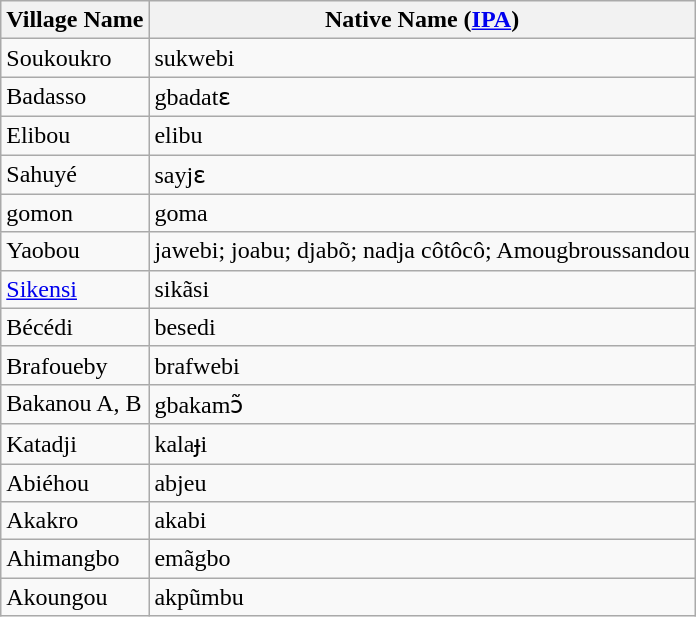<table class="wikitable alternance sortable">
<tr>
<th>Village Name</th>
<th>Native Name (<a href='#'>IPA</a>)</th>
</tr>
<tr>
<td>Soukoukro</td>
<td>sukwebi</td>
</tr>
<tr>
<td>Badasso</td>
<td>gbadatɛ</td>
</tr>
<tr>
<td>Elibou</td>
<td>elibu</td>
</tr>
<tr>
<td>Sahuyé</td>
<td>sayjɛ</td>
</tr>
<tr>
<td>gomon</td>
<td>goma</td>
</tr>
<tr>
<td>Yaobou</td>
<td>jawebi; joabu; djabõ; nadja côtôcô; Amougbroussandou</td>
</tr>
<tr>
<td><a href='#'>Sikensi</a></td>
<td>sikãsi</td>
</tr>
<tr>
<td>Bécédi</td>
<td>besedi</td>
</tr>
<tr>
<td>Brafoueby</td>
<td>brafwebi</td>
</tr>
<tr>
<td>Bakanou A, B</td>
<td>gbakamɔ̃</td>
</tr>
<tr>
<td>Katadji</td>
<td>kalaɟi</td>
</tr>
<tr>
<td>Abiéhou</td>
<td>abjeu</td>
</tr>
<tr>
<td>Akakro</td>
<td>akabi</td>
</tr>
<tr>
<td>Ahimangbo</td>
<td>emãgbo</td>
</tr>
<tr>
<td>Akoungou</td>
<td>akpũmbu</td>
</tr>
</table>
